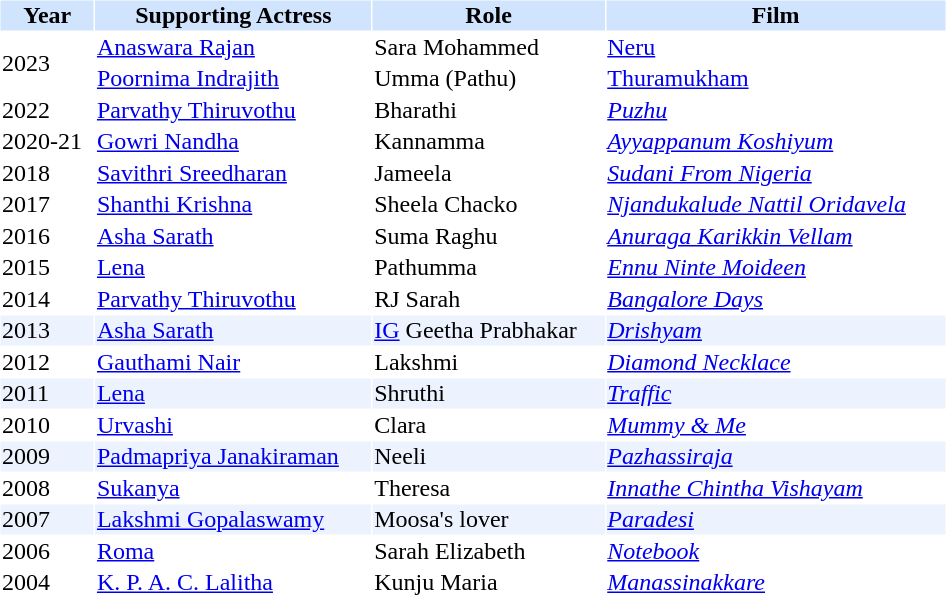<table cellspacing="1" cellpadding="1" border="0" width="50%">
<tr bgcolor="#d1e4fd">
<th>Year</th>
<th>Supporting Actress</th>
<th>Role</th>
<th>Film</th>
</tr>
<tr>
<td rowspan=2>2023</td>
<td><a href='#'>Anaswara Rajan</a></td>
<td>Sara Mohammed</td>
<td><a href='#'>Neru</a></td>
</tr>
<tr>
<td><a href='#'>Poornima Indrajith</a></td>
<td>Umma (Pathu)</td>
<td><a href='#'>Thuramukham</a></td>
</tr>
<tr>
<td>2022</td>
<td><a href='#'>Parvathy Thiruvothu</a></td>
<td>Bharathi</td>
<td><em><a href='#'>Puzhu</a></em></td>
</tr>
<tr>
<td>2020-21</td>
<td><a href='#'>Gowri Nandha</a></td>
<td>Kannamma</td>
<td><em><a href='#'>Ayyappanum Koshiyum</a></em></td>
</tr>
<tr>
<td>2018</td>
<td><a href='#'>Savithri Sreedharan</a></td>
<td>Jameela</td>
<td><em><a href='#'>Sudani From Nigeria</a></em></td>
</tr>
<tr>
<td>2017</td>
<td><a href='#'>Shanthi Krishna</a></td>
<td>Sheela Chacko</td>
<td><em><a href='#'>Njandukalude Nattil Oridavela</a></em></td>
</tr>
<tr>
<td>2016</td>
<td><a href='#'>Asha Sarath</a></td>
<td>Suma Raghu</td>
<td><em><a href='#'>Anuraga Karikkin Vellam</a></em></td>
</tr>
<tr>
<td>2015</td>
<td><a href='#'>Lena</a></td>
<td>Pathumma</td>
<td><em><a href='#'>Ennu Ninte Moideen</a></em></td>
</tr>
<tr>
<td>2014</td>
<td><a href='#'>Parvathy Thiruvothu</a></td>
<td>RJ Sarah</td>
<td><em><a href='#'>Bangalore Days</a></em></td>
</tr>
<tr bgcolor=#edf3fe>
<td>2013</td>
<td><a href='#'>Asha Sarath</a></td>
<td><a href='#'>IG</a> Geetha Prabhakar</td>
<td><em><a href='#'>Drishyam</a></em></td>
</tr>
<tr>
<td>2012</td>
<td><a href='#'>Gauthami Nair</a></td>
<td>Lakshmi</td>
<td><em><a href='#'>Diamond Necklace</a></em></td>
</tr>
<tr bgcolor=#edf3fe>
<td>2011</td>
<td><a href='#'>Lena</a></td>
<td>Shruthi</td>
<td><em><a href='#'>Traffic</a></em></td>
</tr>
<tr>
<td>2010</td>
<td><a href='#'>Urvashi</a></td>
<td>Clara</td>
<td><em><a href='#'>Mummy & Me</a></em></td>
</tr>
<tr bgcolor=#edf3fe>
<td>2009</td>
<td><a href='#'>Padmapriya Janakiraman</a></td>
<td>Neeli</td>
<td><em><a href='#'>Pazhassiraja</a></em></td>
</tr>
<tr>
<td>2008</td>
<td><a href='#'>Sukanya</a></td>
<td>Theresa</td>
<td><em><a href='#'>Innathe Chintha Vishayam</a></em></td>
</tr>
<tr bgcolor=#edf3fe>
<td>2007</td>
<td><a href='#'>Lakshmi Gopalaswamy</a></td>
<td>Moosa's lover</td>
<td><em><a href='#'>Paradesi</a></em></td>
</tr>
<tr>
<td>2006</td>
<td><a href='#'>Roma</a></td>
<td>Sarah Elizabeth</td>
<td><em><a href='#'>Notebook</a></em></td>
</tr>
<tr>
<td>2004</td>
<td><a href='#'>K. P. A. C. Lalitha</a></td>
<td>Kunju Maria</td>
<td><em><a href='#'>Manassinakkare</a></em></td>
</tr>
<tr bgcolor=#edf3fe>
</tr>
</table>
